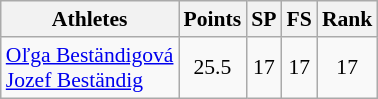<table class="wikitable" border="1" style="font-size:90%">
<tr>
<th>Athletes</th>
<th>Points</th>
<th>SP</th>
<th>FS</th>
<th>Rank</th>
</tr>
<tr align=center>
<td align=left><a href='#'>Oľga Beständigová</a><br><a href='#'>Jozef Beständig</a></td>
<td>25.5</td>
<td>17</td>
<td>17</td>
<td>17</td>
</tr>
</table>
